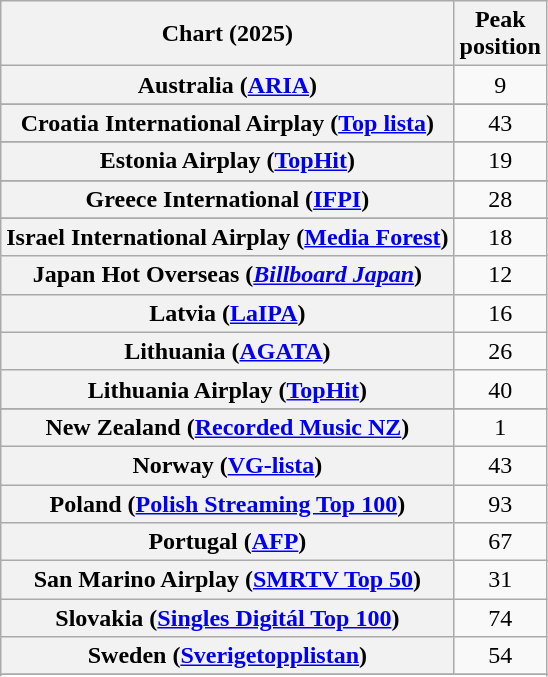<table class="wikitable sortable plainrowheaders" style="text-align:center">
<tr>
<th scope="col">Chart (2025)</th>
<th scope="col">Peak<br>position</th>
</tr>
<tr>
<th scope="row">Australia (<a href='#'>ARIA</a>)</th>
<td>9</td>
</tr>
<tr>
</tr>
<tr>
</tr>
<tr>
</tr>
<tr>
<th scope="row">Croatia International Airplay (<a href='#'>Top lista</a>)</th>
<td>43</td>
</tr>
<tr>
</tr>
<tr>
<th scope="row">Estonia Airplay (<a href='#'>TopHit</a>)</th>
<td>19</td>
</tr>
<tr>
</tr>
<tr>
</tr>
<tr>
<th scope="row">Greece International (<a href='#'>IFPI</a>)</th>
<td>28</td>
</tr>
<tr>
</tr>
<tr>
<th scope="row">Israel International Airplay (<a href='#'>Media Forest</a>)</th>
<td>18</td>
</tr>
<tr>
<th scope="row">Japan Hot Overseas (<em><a href='#'>Billboard Japan</a></em>)</th>
<td>12</td>
</tr>
<tr>
<th scope="row">Latvia (<a href='#'>LaIPA</a>)</th>
<td>16</td>
</tr>
<tr>
<th scope="row">Lithuania (<a href='#'>AGATA</a>)</th>
<td>26</td>
</tr>
<tr>
<th scope="row">Lithuania Airplay (<a href='#'>TopHit</a>)</th>
<td>40</td>
</tr>
<tr>
</tr>
<tr>
<th scope="row">New Zealand (<a href='#'>Recorded Music NZ</a>)</th>
<td>1</td>
</tr>
<tr>
<th scope="row">Norway (<a href='#'>VG-lista</a>)</th>
<td>43</td>
</tr>
<tr>
<th scope="row">Poland (<a href='#'>Polish Streaming Top 100</a>)</th>
<td>93</td>
</tr>
<tr>
<th scope="row">Portugal (<a href='#'>AFP</a>)</th>
<td>67</td>
</tr>
<tr>
<th scope="row">San Marino Airplay (<a href='#'>SMRTV Top 50</a>)</th>
<td>31</td>
</tr>
<tr>
<th scope="row">Slovakia (<a href='#'>Singles Digitál Top 100</a>)</th>
<td>74</td>
</tr>
<tr>
<th scope="row">Sweden (<a href='#'>Sverigetopplistan</a>)</th>
<td>54</td>
</tr>
<tr>
</tr>
<tr>
</tr>
<tr>
</tr>
<tr>
</tr>
</table>
